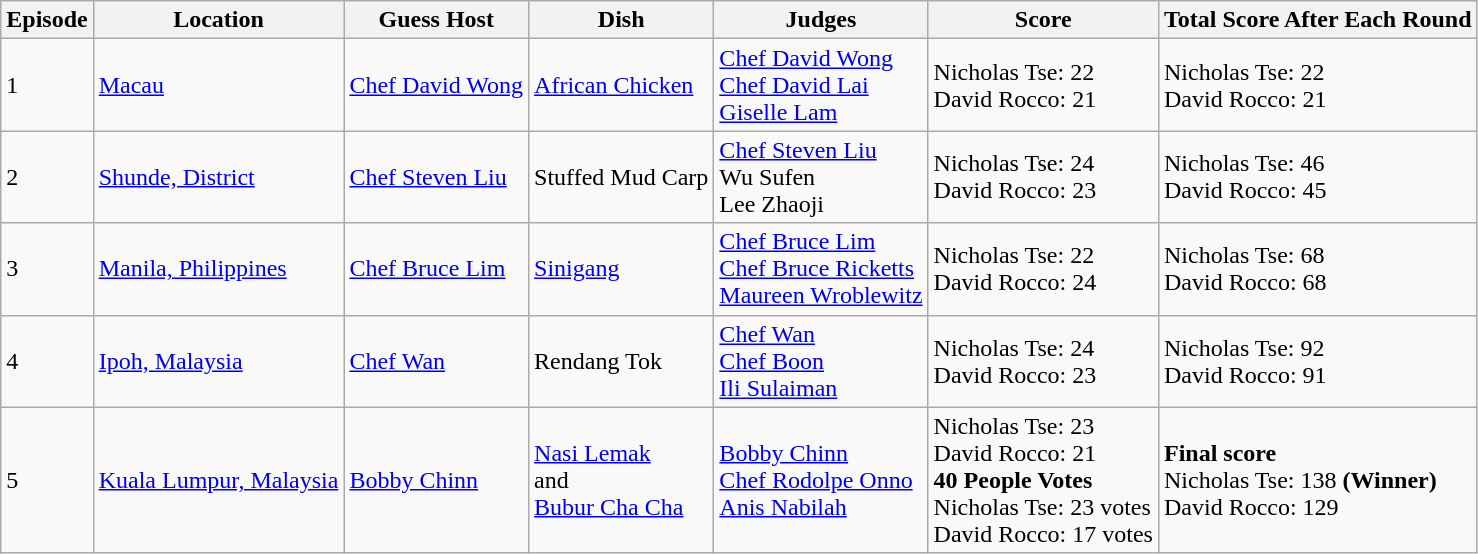<table class="wikitable">
<tr>
<th>Episode</th>
<th>Location</th>
<th>Guess Host</th>
<th>Dish</th>
<th>Judges</th>
<th>Score</th>
<th>Total Score After Each Round</th>
</tr>
<tr>
<td>1</td>
<td><a href='#'>Macau</a></td>
<td><a href='#'>Chef David Wong</a></td>
<td><a href='#'>African Chicken</a></td>
<td><a href='#'>Chef David Wong</a><br><a href='#'>Chef David Lai</a><br><a href='#'>Giselle Lam</a></td>
<td>Nicholas Tse: 22<br>David Rocco: 21</td>
<td>Nicholas Tse: 22<br>David Rocco: 21</td>
</tr>
<tr>
<td>2</td>
<td><a href='#'>Shunde, District</a></td>
<td><a href='#'>Chef Steven Liu</a></td>
<td>Stuffed Mud Carp</td>
<td><a href='#'>Chef Steven Liu</a><br>Wu Sufen<br>Lee Zhaoji</td>
<td>Nicholas Tse: 24<br>David Rocco: 23</td>
<td>Nicholas Tse: 46<br>David Rocco: 45</td>
</tr>
<tr>
<td>3</td>
<td><a href='#'>Manila, Philippines</a></td>
<td><a href='#'>Chef Bruce Lim</a></td>
<td><a href='#'>Sinigang</a></td>
<td><a href='#'>Chef Bruce Lim</a><br><a href='#'>Chef Bruce Ricketts</a><br><a href='#'>Maureen Wroblewitz</a></td>
<td>Nicholas Tse: 22<br>David Rocco: 24</td>
<td>Nicholas Tse: 68<br>David Rocco: 68</td>
</tr>
<tr>
<td>4</td>
<td><a href='#'>Ipoh, Malaysia</a></td>
<td><a href='#'>Chef Wan</a></td>
<td>Rendang Tok</td>
<td><a href='#'>Chef Wan</a><br><a href='#'>Chef Boon</a><br><a href='#'>Ili Sulaiman</a></td>
<td>Nicholas Tse: 24<br>David Rocco: 23</td>
<td>Nicholas Tse: 92<br>David Rocco: 91</td>
</tr>
<tr>
<td>5</td>
<td><a href='#'>Kuala Lumpur, Malaysia</a></td>
<td><a href='#'>Bobby Chinn</a></td>
<td><a href='#'>Nasi Lemak</a><br>and<br><a href='#'>Bubur Cha Cha</a></td>
<td><a href='#'>Bobby Chinn</a><br><a href='#'>Chef Rodolpe Onno</a><br><a href='#'>Anis Nabilah</a></td>
<td>Nicholas Tse: 23<br>David Rocco: 21<br><strong>40 People Votes</strong><br>Nicholas Tse: 23 votes<br>David Rocco: 17 votes</td>
<td><strong>Final score</strong><br>Nicholas Tse: 138 <strong>(Winner)</strong><br>David Rocco: 129</td>
</tr>
</table>
